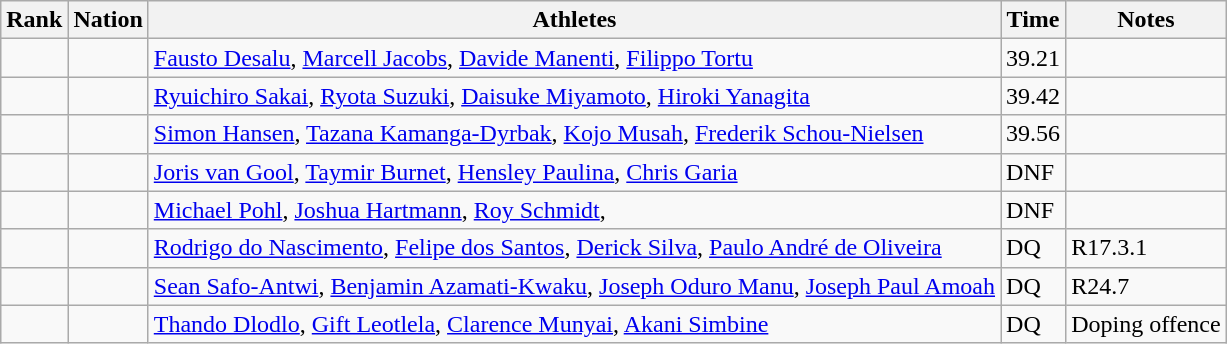<table class="wikitable sortable">
<tr>
<th>Rank</th>
<th>Nation</th>
<th>Athletes</th>
<th>Time</th>
<th>Notes</th>
</tr>
<tr>
<td></td>
<td></td>
<td><a href='#'>Fausto Desalu</a>, <a href='#'>Marcell Jacobs</a>, <a href='#'>Davide Manenti</a>, <a href='#'>Filippo Tortu</a></td>
<td>39.21</td>
<td></td>
</tr>
<tr>
<td></td>
<td></td>
<td><a href='#'>Ryuichiro Sakai</a>, <a href='#'>Ryota Suzuki</a>, <a href='#'>Daisuke Miyamoto</a>, <a href='#'>Hiroki Yanagita</a></td>
<td>39.42</td>
<td></td>
</tr>
<tr>
<td></td>
<td></td>
<td><a href='#'>Simon Hansen</a>, <a href='#'>Tazana Kamanga-Dyrbak</a>, <a href='#'>Kojo Musah</a>, <a href='#'>Frederik Schou-Nielsen</a></td>
<td>39.56</td>
<td></td>
</tr>
<tr>
<td></td>
<td></td>
<td><a href='#'>Joris van Gool</a>, <a href='#'>Taymir Burnet</a>, <a href='#'>Hensley Paulina</a>, <a href='#'>Chris Garia</a></td>
<td>DNF</td>
<td></td>
</tr>
<tr>
<td></td>
<td></td>
<td><a href='#'>Michael Pohl</a>, <a href='#'>Joshua Hartmann</a>, <a href='#'>Roy Schmidt</a>, </td>
<td>DNF</td>
<td></td>
</tr>
<tr>
<td></td>
<td></td>
<td><a href='#'>Rodrigo do Nascimento</a>, <a href='#'>Felipe dos Santos</a>, <a href='#'>Derick Silva</a>, <a href='#'>Paulo André de Oliveira</a></td>
<td>DQ</td>
<td>R17.3.1</td>
</tr>
<tr>
<td></td>
<td></td>
<td><a href='#'>Sean Safo-Antwi</a>, <a href='#'>Benjamin Azamati-Kwaku</a>, <a href='#'>Joseph Oduro Manu</a>, <a href='#'>Joseph Paul Amoah</a></td>
<td>DQ</td>
<td>R24.7</td>
</tr>
<tr>
<td></td>
<td></td>
<td><a href='#'>Thando Dlodlo</a>, <a href='#'>Gift Leotlela</a>, <a href='#'>Clarence Munyai</a>, <a href='#'>Akani Simbine</a></td>
<td>DQ</td>
<td>Doping offence</td>
</tr>
</table>
